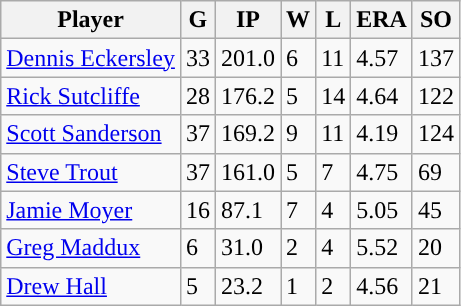<table class="wikitable sortable">
<tr>
<th>Player</th>
<th>G</th>
<th>IP</th>
<th>W</th>
<th>L</th>
<th>ERA</th>
<th>SO</th>
</tr>
<tr>
<td><a href='#'>Dennis Eckersley</a></td>
<td>33</td>
<td>201.0</td>
<td>6</td>
<td>11</td>
<td>4.57</td>
<td>137</td>
</tr>
<tr>
<td><a href='#'>Rick Sutcliffe</a></td>
<td>28</td>
<td>176.2</td>
<td>5</td>
<td>14</td>
<td>4.64</td>
<td>122</td>
</tr>
<tr>
<td><a href='#'>Scott Sanderson</a></td>
<td>37</td>
<td>169.2</td>
<td>9</td>
<td>11</td>
<td>4.19</td>
<td>124</td>
</tr>
<tr>
<td><a href='#'>Steve Trout</a></td>
<td>37</td>
<td>161.0</td>
<td>5</td>
<td>7</td>
<td>4.75</td>
<td>69</td>
</tr>
<tr>
<td><a href='#'>Jamie Moyer</a></td>
<td>16</td>
<td>87.1</td>
<td>7</td>
<td>4</td>
<td>5.05</td>
<td>45</td>
</tr>
<tr>
<td><a href='#'>Greg Maddux</a></td>
<td>6</td>
<td>31.0</td>
<td>2</td>
<td>4</td>
<td>5.52</td>
<td>20</td>
</tr>
<tr>
<td><a href='#'>Drew Hall</a></td>
<td>5</td>
<td>23.2</td>
<td>1</td>
<td>2</td>
<td>4.56</td>
<td>21</td>
</tr>
</table>
